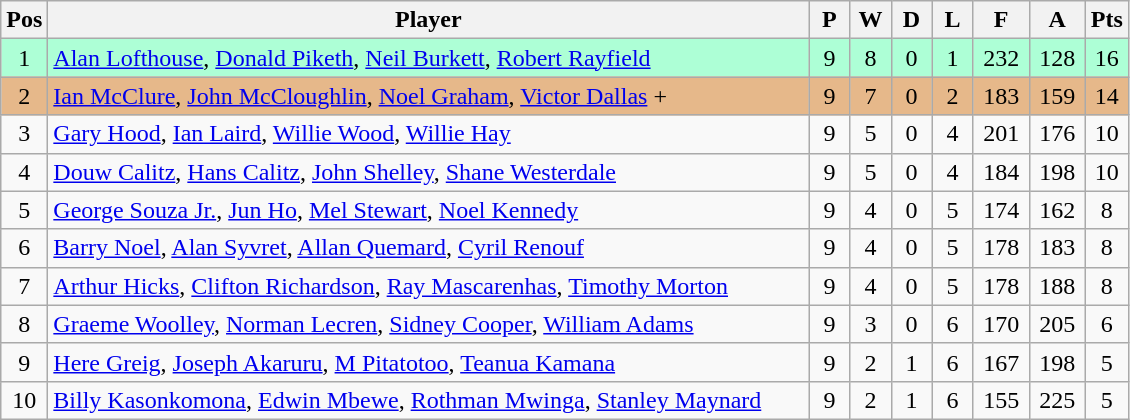<table class="wikitable" style="font-size: 100%">
<tr>
<th width=20>Pos</th>
<th width=500>Player</th>
<th width=20>P</th>
<th width=20>W</th>
<th width=20>D</th>
<th width=20>L</th>
<th width=30>F</th>
<th width=30>A</th>
<th width=20>Pts</th>
</tr>
<tr align=center style="background: #ADFFD6;">
<td>1</td>
<td align="left"> <a href='#'>Alan Lofthouse</a>, <a href='#'>Donald Piketh</a>, <a href='#'>Neil Burkett</a>, <a href='#'>Robert Rayfield</a></td>
<td>9</td>
<td>8</td>
<td>0</td>
<td>1</td>
<td>232</td>
<td>128</td>
<td>16</td>
</tr>
<tr align=center style="background: #E6B88A;">
<td>2</td>
<td align="left"> <a href='#'>Ian McClure</a>, <a href='#'>John McCloughlin</a>, <a href='#'>Noel Graham</a>, <a href='#'>Victor Dallas</a> +</td>
<td>9</td>
<td>7</td>
<td>0</td>
<td>2</td>
<td>183</td>
<td>159</td>
<td>14</td>
</tr>
<tr align=center>
<td>3</td>
<td align="left"> <a href='#'>Gary Hood</a>, <a href='#'>Ian Laird</a>, <a href='#'>Willie Wood</a>, <a href='#'>Willie Hay</a></td>
<td>9</td>
<td>5</td>
<td>0</td>
<td>4</td>
<td>201</td>
<td>176</td>
<td>10</td>
</tr>
<tr align=center>
<td>4</td>
<td align="left"> <a href='#'>Douw Calitz</a>, <a href='#'>Hans Calitz</a>, <a href='#'>John Shelley</a>, <a href='#'>Shane Westerdale</a></td>
<td>9</td>
<td>5</td>
<td>0</td>
<td>4</td>
<td>184</td>
<td>198</td>
<td>10</td>
</tr>
<tr align=center>
<td>5</td>
<td align="left"> <a href='#'>George Souza Jr.</a>, <a href='#'>Jun Ho</a>, <a href='#'>Mel Stewart</a>, <a href='#'>Noel Kennedy</a></td>
<td>9</td>
<td>4</td>
<td>0</td>
<td>5</td>
<td>174</td>
<td>162</td>
<td>8</td>
</tr>
<tr align=center>
<td>6</td>
<td align="left"> <a href='#'>Barry Noel</a>, <a href='#'>Alan Syvret</a>, <a href='#'>Allan Quemard</a>, <a href='#'>Cyril Renouf</a></td>
<td>9</td>
<td>4</td>
<td>0</td>
<td>5</td>
<td>178</td>
<td>183</td>
<td>8</td>
</tr>
<tr align=center>
<td>7</td>
<td align="left"> <a href='#'>Arthur Hicks</a>, <a href='#'>Clifton Richardson</a>, <a href='#'>Ray Mascarenhas</a>, <a href='#'>Timothy Morton</a></td>
<td>9</td>
<td>4</td>
<td>0</td>
<td>5</td>
<td>178</td>
<td>188</td>
<td>8</td>
</tr>
<tr align=center>
<td>8</td>
<td align="left"> <a href='#'>Graeme Woolley</a>, <a href='#'>Norman Lecren</a>, <a href='#'>Sidney Cooper</a>, <a href='#'>William Adams</a></td>
<td>9</td>
<td>3</td>
<td>0</td>
<td>6</td>
<td>170</td>
<td>205</td>
<td>6</td>
</tr>
<tr align=center>
<td>9</td>
<td align="left"> <a href='#'>Here Greig</a>, <a href='#'>Joseph Akaruru</a>, <a href='#'>M Pitatotoo</a>, <a href='#'>Teanua Kamana</a></td>
<td>9</td>
<td>2</td>
<td>1</td>
<td>6</td>
<td>167</td>
<td>198</td>
<td>5</td>
</tr>
<tr align=center>
<td>10</td>
<td align="left"> <a href='#'>Billy Kasonkomona</a>, <a href='#'>Edwin Mbewe</a>, <a href='#'>Rothman Mwinga</a>, <a href='#'>Stanley Maynard</a></td>
<td>9</td>
<td>2</td>
<td>1</td>
<td>6</td>
<td>155</td>
<td>225</td>
<td>5</td>
</tr>
</table>
